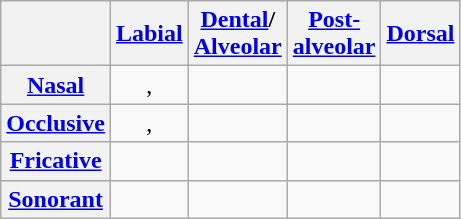<table class=wikitable style=text-align:center>
<tr>
<th></th>
<th><a href='#'>Labial</a></th>
<th><a href='#'>Dental</a>/<br><a href='#'>Alveolar</a></th>
<th><a href='#'>Post-<br>alveolar</a></th>
<th><a href='#'>Dorsal</a></th>
</tr>
<tr>
<th><a href='#'>Nasal</a></th>
<td>, </td>
<td></td>
<td></td>
<td></td>
</tr>
<tr>
<th><a href='#'>Occlusive</a></th>
<td>, </td>
<td></td>
<td></td>
<td></td>
</tr>
<tr>
<th><a href='#'>Fricative</a></th>
<td></td>
<td></td>
<td></td>
<td></td>
</tr>
<tr>
<th><a href='#'>Sonorant</a></th>
<td></td>
<td></td>
<td></td>
<td></td>
</tr>
</table>
